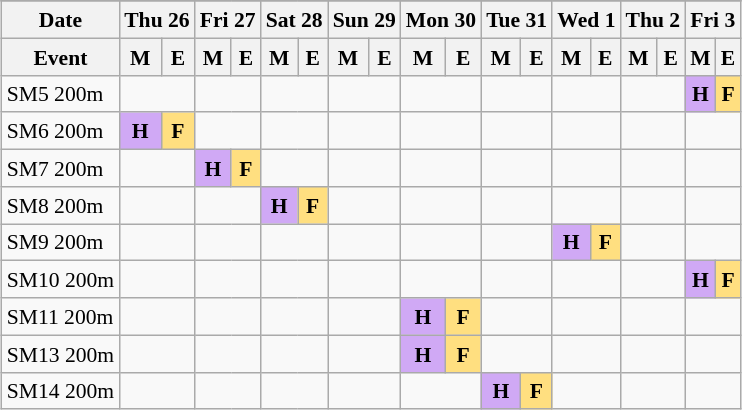<table class="wikitable" style="margin:0.5em auto; font-size:90%; line-height:1.25em;">
<tr align="center">
</tr>
<tr>
<th>Date</th>
<th colspan="2">Thu 26</th>
<th colspan="2">Fri 27</th>
<th colspan="2">Sat 28</th>
<th colspan="2">Sun 29</th>
<th colspan="2">Mon 30</th>
<th colspan="2">Tue 31</th>
<th colspan="2">Wed 1</th>
<th colspan="2">Thu 2</th>
<th colspan="2">Fri 3</th>
</tr>
<tr>
<th>Event</th>
<th>M</th>
<th>E</th>
<th>M</th>
<th>E</th>
<th>M</th>
<th>E</th>
<th>M</th>
<th>E</th>
<th>M</th>
<th>E</th>
<th>M</th>
<th>E</th>
<th>M</th>
<th>E</th>
<th>M</th>
<th>E</th>
<th>M</th>
<th>E</th>
</tr>
<tr align="center">
<td align="left">SM5 200m</td>
<td colspan="2"></td>
<td colspan="2"></td>
<td colspan="2"></td>
<td colspan="2"></td>
<td colspan="2"></td>
<td colspan="2"></td>
<td colspan="2"></td>
<td colspan="2"></td>
<td bgcolor="#D0A9F5"><strong>H</strong></td>
<td bgcolor="#FFDF80"><strong>F</strong></td>
</tr>
<tr align="center">
<td align="left">SM6 200m</td>
<td bgcolor="#D0A9F5"><strong>H</strong></td>
<td bgcolor="#FFDF80"><strong>F</strong></td>
<td colspan="2"></td>
<td colspan="2"></td>
<td colspan="2"></td>
<td colspan="2"></td>
<td colspan="2"></td>
<td colspan="2"></td>
<td colspan="2"></td>
<td colspan="2"></td>
</tr>
<tr align="center">
<td align="left">SM7 200m</td>
<td colspan="2"></td>
<td bgcolor="#D0A9F5"><strong>H</strong></td>
<td bgcolor="#FFDF80"><strong>F</strong></td>
<td colspan="2"></td>
<td colspan="2"></td>
<td colspan="2"></td>
<td colspan="2"></td>
<td colspan="2"></td>
<td colspan="2"></td>
<td colspan="2"></td>
</tr>
<tr align="center">
<td align="left">SM8 200m</td>
<td colspan="2"></td>
<td colspan="2"></td>
<td bgcolor="#D0A9F5"><strong>H</strong></td>
<td bgcolor="#FFDF80"><strong>F</strong></td>
<td colspan="2"></td>
<td colspan="2"></td>
<td colspan="2"></td>
<td colspan="2"></td>
<td colspan="2"></td>
<td colspan="2"></td>
</tr>
<tr align="center">
<td align="left">SM9 200m</td>
<td colspan="2"></td>
<td colspan="2"></td>
<td colspan="2"></td>
<td colspan="2"></td>
<td colspan="2"></td>
<td colspan="2"></td>
<td bgcolor="#D0A9F5"><strong>H</strong></td>
<td bgcolor="#FFDF80"><strong>F</strong></td>
<td colspan="2"></td>
<td colspan="2"></td>
</tr>
<tr align="center">
<td align="left">SM10 200m</td>
<td colspan="2"></td>
<td colspan="2"></td>
<td colspan="2"></td>
<td colspan="2"></td>
<td colspan="2"></td>
<td colspan="2"></td>
<td colspan="2"></td>
<td colspan="2"></td>
<td bgcolor="#D0A9F5"><strong>H</strong></td>
<td bgcolor="#FFDF80"><strong>F</strong></td>
</tr>
<tr align="center">
<td align="left">SM11 200m</td>
<td colspan="2"></td>
<td colspan="2"></td>
<td colspan="2"></td>
<td colspan="2"></td>
<td bgcolor="#D0A9F5"><strong>H</strong></td>
<td bgcolor="#FFDF80"><strong>F</strong></td>
<td colspan="2"></td>
<td colspan="2"></td>
<td colspan="2"></td>
<td colspan="2"></td>
</tr>
<tr align="center">
<td align="left">SM13 200m</td>
<td colspan="2"></td>
<td colspan="2"></td>
<td colspan="2"></td>
<td colspan="2"></td>
<td bgcolor="#D0A9F5"><strong>H</strong></td>
<td bgcolor="#FFDF80"><strong>F</strong></td>
<td colspan="2"></td>
<td colspan="2"></td>
<td colspan="2"></td>
<td colspan="2"></td>
</tr>
<tr align="center">
<td align="left">SM14 200m</td>
<td colspan="2"></td>
<td colspan="2"></td>
<td colspan="2"></td>
<td colspan="2"></td>
<td colspan="2"></td>
<td bgcolor="#D0A9F5"><strong>H</strong></td>
<td bgcolor="#FFDF80"><strong>F</strong></td>
<td colspan="2"></td>
<td colspan="2"></td>
<td colspan="2"></td>
</tr>
</table>
